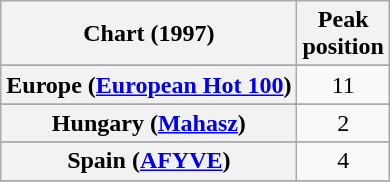<table class="wikitable sortable plainrowheaders" style="text-align:center">
<tr>
<th scope="col">Chart (1997)</th>
<th scope="col">Peak<br>position</th>
</tr>
<tr>
</tr>
<tr>
</tr>
<tr>
</tr>
<tr>
</tr>
<tr>
<th scope="row">Europe (<a href='#'>European Hot 100</a>)</th>
<td>11</td>
</tr>
<tr>
</tr>
<tr>
</tr>
<tr>
</tr>
<tr>
<th scope="row">Hungary (<a href='#'>Mahasz</a>)</th>
<td>2</td>
</tr>
<tr>
</tr>
<tr>
</tr>
<tr>
</tr>
<tr>
</tr>
<tr>
</tr>
<tr>
<th scope="row">Spain (<a href='#'>AFYVE</a>)</th>
<td>4</td>
</tr>
<tr>
</tr>
<tr>
</tr>
<tr>
</tr>
</table>
